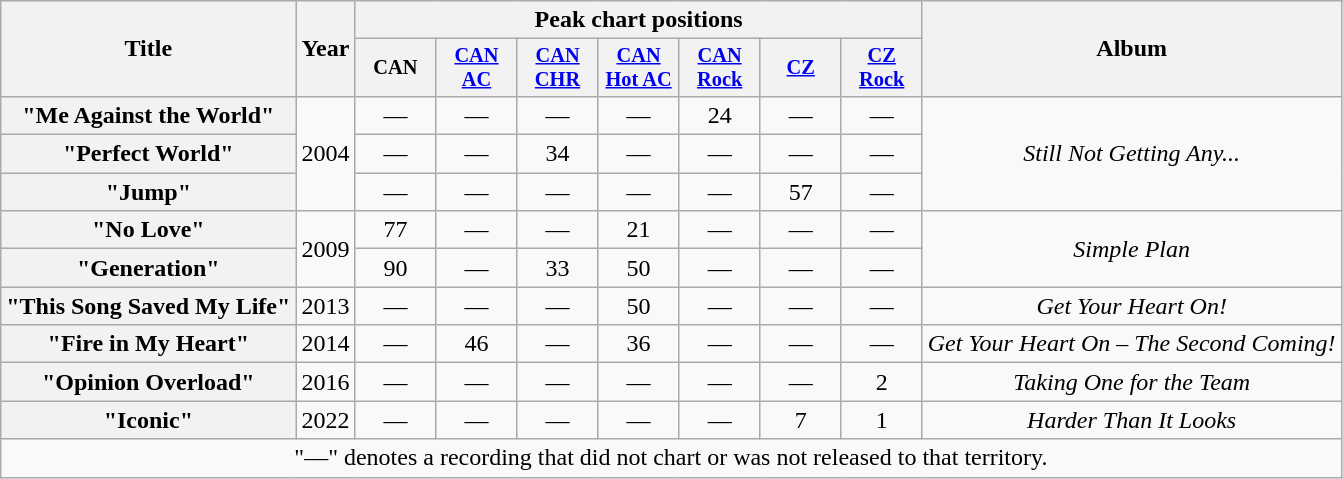<table class="wikitable plainrowheaders" style="text-align:center;">
<tr>
<th scope="col" rowspan="2">Title</th>
<th scope="col" rowspan="2">Year</th>
<th scope="col" colspan="7">Peak chart positions</th>
<th scope="col" rowspan="2">Album</th>
</tr>
<tr>
<th scope="col" style="width:3.5em;font-size:85%;">CAN<br></th>
<th scope="col" style="width:3.5em;font-size:85%;"><a href='#'>CAN AC</a><br></th>
<th scope="col" style="width:3.5em;font-size:85%;"><a href='#'>CAN CHR</a><br></th>
<th scope="col" style="width:3.5em;font-size:85%;"><a href='#'>CAN Hot AC</a><br></th>
<th scope="col" style="width:3.5em;font-size:85%;"><a href='#'>CAN<br>Rock</a><br></th>
<th scope="col" style="width:3.5em;font-size:85%;"><a href='#'>CZ</a><br></th>
<th scope="col" style="width:3.5em;font-size:85%;"><a href='#'>CZ<br>Rock</a><br></th>
</tr>
<tr>
<th scope="row">"Me Against the World"</th>
<td rowspan="3">2004</td>
<td>—</td>
<td>—</td>
<td>—</td>
<td>—</td>
<td>24</td>
<td>—</td>
<td>—</td>
<td rowspan="3"><em>Still Not Getting Any...</em></td>
</tr>
<tr>
<th scope="row">"Perfect World"</th>
<td>—</td>
<td>—</td>
<td>34</td>
<td>—</td>
<td>—</td>
<td>—</td>
<td>—</td>
</tr>
<tr>
<th scope="row">"Jump"</th>
<td>—</td>
<td>—</td>
<td>—</td>
<td>—</td>
<td>—</td>
<td>57</td>
<td>—</td>
</tr>
<tr>
<th scope="row">"No Love"</th>
<td rowspan="2">2009</td>
<td>77</td>
<td>—</td>
<td>—</td>
<td>21</td>
<td>—</td>
<td>—</td>
<td>—</td>
<td rowspan="2"><em>Simple Plan</em></td>
</tr>
<tr>
<th scope="row">"Generation"</th>
<td>90</td>
<td>—</td>
<td>33</td>
<td>50</td>
<td>—</td>
<td>—</td>
<td>—</td>
</tr>
<tr>
<th scope="row">"This Song Saved My Life"</th>
<td>2013</td>
<td>—</td>
<td>—</td>
<td>—</td>
<td>50</td>
<td>—</td>
<td>—</td>
<td>—</td>
<td><em>Get Your Heart On!</em></td>
</tr>
<tr>
<th scope="row">"Fire in My Heart"</th>
<td>2014</td>
<td>—</td>
<td>46</td>
<td>—</td>
<td>36</td>
<td>—</td>
<td>—</td>
<td>—</td>
<td><em>Get Your Heart On – The Second Coming!</em></td>
</tr>
<tr>
<th scope="row">"Opinion Overload"</th>
<td>2016</td>
<td>—</td>
<td>—</td>
<td>—</td>
<td>—</td>
<td>—</td>
<td>—</td>
<td>2</td>
<td><em>Taking One for the Team</em></td>
</tr>
<tr>
<th scope="row">"Iconic"</th>
<td>2022</td>
<td>—</td>
<td>—</td>
<td>—</td>
<td>—</td>
<td>—</td>
<td>7</td>
<td>1</td>
<td><em>Harder Than It Looks</em></td>
</tr>
<tr>
<td colspan="14">"—" denotes a recording that did not chart or was not released to that territory.</td>
</tr>
</table>
